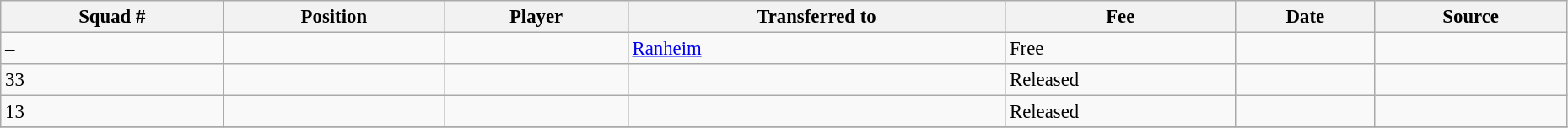<table width=98% class="wikitable sortable" style="text-align:center; font-size:95%; text-align:left">
<tr>
<th>Squad #</th>
<th>Position</th>
<th>Player</th>
<th>Transferred to</th>
<th>Fee</th>
<th>Date</th>
<th>Source</th>
</tr>
<tr>
<td>–</td>
<td></td>
<td></td>
<td> <a href='#'>Ranheim</a></td>
<td>Free</td>
<td></td>
<td></td>
</tr>
<tr>
<td>33</td>
<td></td>
<td></td>
<td></td>
<td>Released</td>
<td></td>
<td></td>
</tr>
<tr>
<td>13</td>
<td></td>
<td></td>
<td></td>
<td>Released</td>
<td></td>
<td></td>
</tr>
<tr>
</tr>
</table>
